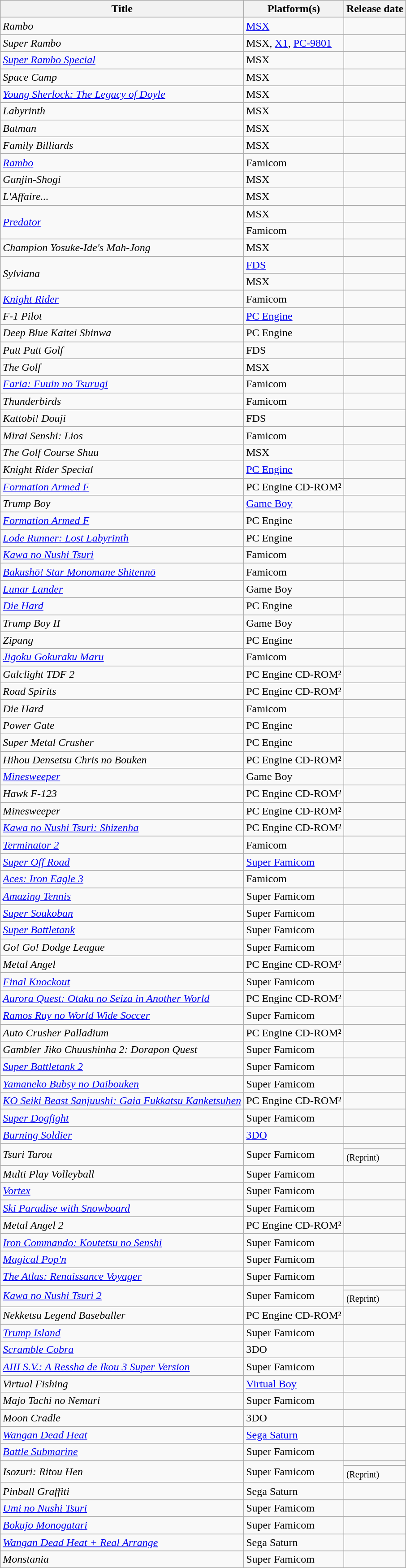<table class="wikitable sortable" width="auto">
<tr>
<th>Title</th>
<th>Platform(s)</th>
<th>Release date</th>
</tr>
<tr>
<td><em>Rambo</em></td>
<td><a href='#'>MSX</a></td>
<td></td>
</tr>
<tr>
<td><em>Super Rambo</em></td>
<td>MSX, <a href='#'>X1</a>, <a href='#'>PC-9801</a></td>
<td></td>
</tr>
<tr>
<td><em><a href='#'>Super Rambo Special</a></em></td>
<td>MSX</td>
<td></td>
</tr>
<tr>
<td><em>Space Camp</em></td>
<td>MSX</td>
<td></td>
</tr>
<tr>
<td><em><a href='#'>Young Sherlock: The Legacy of Doyle</a></em></td>
<td>MSX</td>
<td></td>
</tr>
<tr>
<td><em>Labyrinth</em></td>
<td>MSX</td>
<td></td>
</tr>
<tr>
<td><em>Batman</em></td>
<td>MSX</td>
<td></td>
</tr>
<tr>
<td><em>Family Billiards</em></td>
<td>MSX</td>
<td></td>
</tr>
<tr>
<td><em><a href='#'>Rambo</a></em></td>
<td>Famicom</td>
<td></td>
</tr>
<tr>
<td><em>Gunjin-Shogi</em></td>
<td>MSX</td>
<td></td>
</tr>
<tr>
<td><em>L'Affaire...</em></td>
<td>MSX</td>
<td></td>
</tr>
<tr>
<td rowspan="2"><em><a href='#'>Predator</a></em></td>
<td>MSX</td>
<td></td>
</tr>
<tr>
<td>Famicom</td>
<td></td>
</tr>
<tr>
<td><em>Champion Yosuke-Ide's Mah-Jong</em></td>
<td>MSX</td>
<td></td>
</tr>
<tr>
<td rowspan="2"><em>Sylviana</em></td>
<td><a href='#'>FDS</a></td>
<td></td>
</tr>
<tr>
<td>MSX</td>
<td></td>
</tr>
<tr>
<td><em><a href='#'>Knight Rider</a></em></td>
<td>Famicom</td>
<td></td>
</tr>
<tr>
<td><em>F-1 Pilot</em></td>
<td><a href='#'>PC Engine</a></td>
<td></td>
</tr>
<tr>
<td><em>Deep Blue Kaitei Shinwa</em></td>
<td>PC Engine</td>
<td></td>
</tr>
<tr>
<td><em>Putt Putt Golf</em></td>
<td>FDS</td>
<td></td>
</tr>
<tr>
<td><em>The Golf</em></td>
<td>MSX</td>
<td></td>
</tr>
<tr>
<td><em><a href='#'>Faria: Fuuin no Tsurugi</a></em></td>
<td>Famicom</td>
<td></td>
</tr>
<tr>
<td><em>Thunderbirds</em></td>
<td>Famicom</td>
<td></td>
</tr>
<tr>
<td><em>Kattobi! Douji</em></td>
<td>FDS</td>
<td></td>
</tr>
<tr>
<td><em>Mirai Senshi: Lios</em></td>
<td>Famicom</td>
<td></td>
</tr>
<tr>
<td><em>The Golf Course Shuu</em></td>
<td>MSX</td>
<td></td>
</tr>
<tr>
<td><em>Knight Rider Special</em></td>
<td><a href='#'>PC Engine</a></td>
<td></td>
</tr>
<tr>
<td><em><a href='#'>Formation Armed F</a></em></td>
<td>PC Engine CD-ROM²</td>
<td></td>
</tr>
<tr>
<td><em>Trump Boy</em></td>
<td><a href='#'>Game Boy</a></td>
<td></td>
</tr>
<tr>
<td><em><a href='#'>Formation Armed F</a></em></td>
<td>PC Engine</td>
<td></td>
</tr>
<tr>
<td><em><a href='#'>Lode Runner: Lost Labyrinth</a></em></td>
<td>PC Engine</td>
<td></td>
</tr>
<tr>
<td><em><a href='#'>Kawa no Nushi Tsuri</a></em></td>
<td>Famicom</td>
<td></td>
</tr>
<tr>
<td><em><a href='#'>Bakushō! Star Monomane Shitennō</a></em></td>
<td>Famicom</td>
<td></td>
</tr>
<tr>
<td><em><a href='#'>Lunar Lander</a></em></td>
<td>Game Boy</td>
<td></td>
</tr>
<tr>
<td><em><a href='#'>Die Hard</a></em></td>
<td>PC Engine</td>
<td></td>
</tr>
<tr>
<td><em>Trump Boy II</em></td>
<td>Game Boy</td>
<td></td>
</tr>
<tr>
<td><em>Zipang</em></td>
<td>PC Engine</td>
<td></td>
</tr>
<tr>
<td><em><a href='#'>Jigoku Gokuraku Maru</a></em></td>
<td>Famicom</td>
<td></td>
</tr>
<tr>
<td><em>Gulclight TDF 2</em></td>
<td>PC Engine CD-ROM²</td>
<td></td>
</tr>
<tr>
<td><em>Road Spirits</em></td>
<td>PC Engine CD-ROM²</td>
<td></td>
</tr>
<tr>
<td><em>Die Hard</em></td>
<td>Famicom</td>
<td></td>
</tr>
<tr>
<td><em>Power Gate</em></td>
<td>PC Engine</td>
<td></td>
</tr>
<tr>
<td><em>Super Metal Crusher</em></td>
<td>PC Engine</td>
<td></td>
</tr>
<tr>
<td><em>Hihou Densetsu Chris no Bouken</em></td>
<td>PC Engine CD-ROM²</td>
<td></td>
</tr>
<tr>
<td><em><a href='#'>Minesweeper</a></em></td>
<td>Game Boy</td>
<td></td>
</tr>
<tr>
<td><em>Hawk F-123</em></td>
<td>PC Engine CD-ROM²</td>
<td></td>
</tr>
<tr>
<td><em>Minesweeper</em></td>
<td>PC Engine CD-ROM²</td>
<td></td>
</tr>
<tr>
<td><em><a href='#'>Kawa no Nushi Tsuri: Shizenha</a></em></td>
<td>PC Engine CD-ROM²</td>
<td></td>
</tr>
<tr>
<td><em><a href='#'>Terminator 2</a></em></td>
<td>Famicom</td>
<td></td>
</tr>
<tr>
<td><em><a href='#'>Super Off Road</a></em></td>
<td><a href='#'>Super Famicom</a></td>
<td></td>
</tr>
<tr>
<td><em><a href='#'>Aces: Iron Eagle 3</a></em></td>
<td>Famicom</td>
<td></td>
</tr>
<tr>
<td><em><a href='#'>Amazing Tennis</a></em></td>
<td>Super Famicom</td>
<td></td>
</tr>
<tr>
<td><em><a href='#'>Super Soukoban</a></em></td>
<td>Super Famicom</td>
<td></td>
</tr>
<tr>
<td><em><a href='#'>Super Battletank</a></em></td>
<td>Super Famicom</td>
<td></td>
</tr>
<tr>
<td><em>Go! Go! Dodge League</em></td>
<td>Super Famicom</td>
<td></td>
</tr>
<tr>
<td><em>Metal Angel</em></td>
<td>PC Engine CD-ROM²</td>
<td></td>
</tr>
<tr>
<td><em><a href='#'>Final Knockout</a></em></td>
<td>Super Famicom</td>
<td></td>
</tr>
<tr>
<td><em><a href='#'>Aurora Quest: Otaku no Seiza in Another World</a></em></td>
<td>PC Engine CD-ROM²</td>
<td></td>
</tr>
<tr>
<td><em><a href='#'>Ramos Ruy no World Wide Soccer</a></em></td>
<td>Super Famicom</td>
<td></td>
</tr>
<tr>
<td><em>Auto Crusher Palladium</em></td>
<td>PC Engine CD-ROM²</td>
<td></td>
</tr>
<tr>
<td><em>Gambler Jiko Chuushinha 2: Dorapon Quest</em></td>
<td>Super Famicom</td>
<td></td>
</tr>
<tr>
<td><em><a href='#'>Super Battletank 2</a></em></td>
<td>Super Famicom</td>
<td></td>
</tr>
<tr>
<td><em><a href='#'>Yamaneko Bubsy no Daibouken</a></em></td>
<td>Super Famicom</td>
<td></td>
</tr>
<tr>
<td><em><a href='#'>KO Seiki Beast Sanjuushi: Gaia Fukkatsu Kanketsuhen</a></em></td>
<td>PC Engine CD-ROM²</td>
<td></td>
</tr>
<tr>
<td><em><a href='#'>Super Dogfight</a></em></td>
<td>Super Famicom</td>
<td></td>
</tr>
<tr>
<td><em><a href='#'>Burning Soldier</a></em></td>
<td><a href='#'>3DO</a></td>
<td></td>
</tr>
<tr>
<td rowspan="2"><em>Tsuri Tarou</em></td>
<td rowspan="2">Super Famicom</td>
<td></td>
</tr>
<tr>
<td> <small>(Reprint)</small></td>
</tr>
<tr>
<td><em>Multi Play Volleyball</em></td>
<td>Super Famicom</td>
<td></td>
</tr>
<tr>
<td><em><a href='#'>Vortex</a></em></td>
<td>Super Famicom</td>
<td></td>
</tr>
<tr>
<td><em><a href='#'>Ski Paradise with Snowboard</a></em></td>
<td>Super Famicom</td>
<td></td>
</tr>
<tr>
<td><em>Metal Angel 2</em></td>
<td>PC Engine CD-ROM²</td>
<td></td>
</tr>
<tr>
<td><em><a href='#'>Iron Commando: Koutetsu no Senshi</a></em></td>
<td>Super Famicom</td>
<td></td>
</tr>
<tr>
<td><em><a href='#'>Magical Pop'n</a></em></td>
<td>Super Famicom</td>
<td></td>
</tr>
<tr>
<td><em><a href='#'>The Atlas: Renaissance Voyager</a></em></td>
<td>Super Famicom</td>
<td></td>
</tr>
<tr>
<td rowspan="2"><em><a href='#'>Kawa no Nushi Tsuri 2</a></em></td>
<td rowspan="2">Super Famicom</td>
<td></td>
</tr>
<tr>
<td> <small>(Reprint)</small></td>
</tr>
<tr>
<td><em>Nekketsu Legend Baseballer</em></td>
<td>PC Engine CD-ROM²</td>
<td></td>
</tr>
<tr>
<td><em><a href='#'>Trump Island</a></em></td>
<td>Super Famicom</td>
<td></td>
</tr>
<tr>
<td><em><a href='#'>Scramble Cobra</a></em></td>
<td>3DO</td>
<td></td>
</tr>
<tr>
<td><em><a href='#'>AIII S.V.: A Ressha de Ikou 3 Super Version</a></em></td>
<td>Super Famicom</td>
<td></td>
</tr>
<tr>
<td><em>Virtual Fishing</em></td>
<td><a href='#'>Virtual Boy</a></td>
<td></td>
</tr>
<tr>
<td><em>Majo Tachi no Nemuri</em></td>
<td>Super Famicom</td>
<td></td>
</tr>
<tr>
<td><em>Moon Cradle</em></td>
<td>3DO</td>
<td></td>
</tr>
<tr>
<td><em><a href='#'>Wangan Dead Heat</a></em></td>
<td><a href='#'>Sega Saturn</a></td>
<td></td>
</tr>
<tr>
<td><em><a href='#'>Battle Submarine</a></em></td>
<td>Super Famicom</td>
<td></td>
</tr>
<tr>
<td rowspan="2"><em>Isozuri: Ritou Hen</em></td>
<td rowspan="2">Super Famicom</td>
<td></td>
</tr>
<tr>
<td> <small>(Reprint)</small></td>
</tr>
<tr>
<td><em>Pinball Graffiti</em></td>
<td>Sega Saturn</td>
<td></td>
</tr>
<tr>
<td><em><a href='#'>Umi no Nushi Tsuri</a></em></td>
<td>Super Famicom</td>
<td></td>
</tr>
<tr>
<td><em><a href='#'>Bokujo Monogatari</a></em></td>
<td>Super Famicom</td>
<td></td>
</tr>
<tr>
<td><em><a href='#'>Wangan Dead Heat + Real Arrange</a></em></td>
<td>Sega Saturn</td>
<td></td>
</tr>
<tr>
<td><em>Monstania</em></td>
<td>Super Famicom</td>
<td></td>
</tr>
</table>
